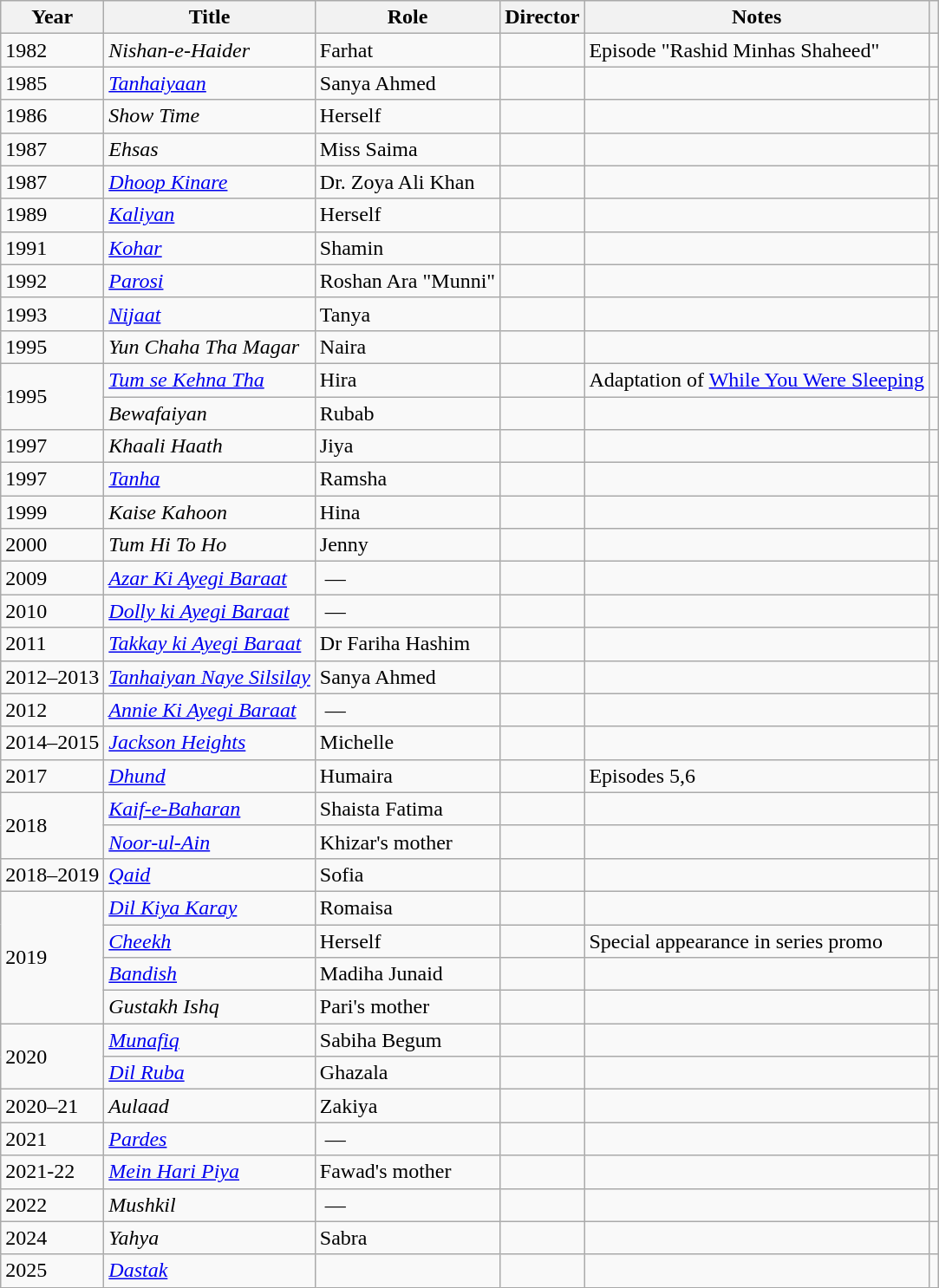<table class="wikitable">
<tr>
<th>Year</th>
<th>Title</th>
<th>Role</th>
<th>Director</th>
<th>Notes</th>
<th></th>
</tr>
<tr>
<td>1982</td>
<td><em>Nishan-e-Haider</em></td>
<td>Farhat</td>
<td></td>
<td>Episode "Rashid Minhas Shaheed"</td>
<td></td>
</tr>
<tr>
<td>1985</td>
<td><em><a href='#'>Tanhaiyaan</a></em></td>
<td>Sanya Ahmed</td>
<td></td>
<td></td>
<td></td>
</tr>
<tr>
<td>1986</td>
<td><em>Show Time</em></td>
<td>Herself</td>
<td></td>
<td></td>
<td></td>
</tr>
<tr>
<td>1987</td>
<td><em>Ehsas</em></td>
<td>Miss Saima</td>
<td></td>
<td></td>
<td></td>
</tr>
<tr>
<td>1987</td>
<td><em><a href='#'>Dhoop Kinare</a></em></td>
<td>Dr. Zoya Ali Khan</td>
<td></td>
<td></td>
<td></td>
</tr>
<tr>
<td>1989</td>
<td><em><a href='#'>Kaliyan</a></em></td>
<td>Herself</td>
<td></td>
<td></td>
<td></td>
</tr>
<tr>
<td>1991</td>
<td><em><a href='#'>Kohar</a></em></td>
<td>Shamin</td>
<td></td>
<td></td>
<td></td>
</tr>
<tr>
<td>1992</td>
<td><em><a href='#'>Parosi</a></em></td>
<td>Roshan Ara "Munni"</td>
<td></td>
<td></td>
<td></td>
</tr>
<tr>
<td>1993</td>
<td><em><a href='#'>Nijaat</a></em></td>
<td>Tanya</td>
<td></td>
<td></td>
<td></td>
</tr>
<tr>
<td>1995</td>
<td><em>Yun Chaha Tha Magar</em></td>
<td>Naira</td>
<td></td>
<td></td>
<td></td>
</tr>
<tr>
<td rowspan="2">1995</td>
<td><em><a href='#'>Tum se Kehna Tha</a></em></td>
<td>Hira</td>
<td></td>
<td>Adaptation of <a href='#'>While You Were Sleeping</a></td>
<td></td>
</tr>
<tr>
<td><em>Bewafaiyan</em></td>
<td>Rubab</td>
<td></td>
<td></td>
<td></td>
</tr>
<tr>
<td>1997</td>
<td><em>Khaali Haath</em></td>
<td>Jiya</td>
<td></td>
<td></td>
<td></td>
</tr>
<tr>
<td>1997</td>
<td><em><a href='#'>Tanha</a></em></td>
<td>Ramsha</td>
<td></td>
<td></td>
<td></td>
</tr>
<tr>
<td>1999</td>
<td><em>Kaise Kahoon</em></td>
<td>Hina</td>
<td></td>
<td></td>
<td></td>
</tr>
<tr>
<td>2000</td>
<td><em>Tum Hi To Ho</em></td>
<td>Jenny</td>
<td></td>
<td></td>
<td></td>
</tr>
<tr>
<td>2009</td>
<td><em><a href='#'>Azar Ki Ayegi Baraat</a></em></td>
<td> —</td>
<td></td>
<td></td>
<td></td>
</tr>
<tr>
<td>2010</td>
<td><em><a href='#'>Dolly ki Ayegi Baraat</a></em></td>
<td> —</td>
<td></td>
<td></td>
<td></td>
</tr>
<tr>
<td>2011</td>
<td><em><a href='#'>Takkay ki Ayegi Baraat</a></em></td>
<td>Dr Fariha Hashim</td>
<td></td>
<td></td>
<td></td>
</tr>
<tr>
<td>2012–2013</td>
<td><em><a href='#'>Tanhaiyan Naye Silsilay</a></em></td>
<td>Sanya Ahmed</td>
<td></td>
<td></td>
<td></td>
</tr>
<tr>
<td>2012</td>
<td><em><a href='#'>Annie Ki Ayegi Baraat</a></em></td>
<td> —</td>
<td></td>
<td></td>
<td></td>
</tr>
<tr>
<td>2014–2015</td>
<td><em><a href='#'>Jackson Heights</a></em></td>
<td>Michelle</td>
<td></td>
<td></td>
<td></td>
</tr>
<tr>
<td>2017</td>
<td><em><a href='#'>Dhund</a></em></td>
<td>Humaira</td>
<td></td>
<td>Episodes 5,6</td>
<td></td>
</tr>
<tr>
<td rowspan="2">2018</td>
<td><em><a href='#'>Kaif-e-Baharan</a></em></td>
<td>Shaista Fatima</td>
<td></td>
<td></td>
<td></td>
</tr>
<tr>
<td><em><a href='#'>Noor-ul-Ain</a></em></td>
<td>Khizar's mother</td>
<td></td>
<td></td>
<td></td>
</tr>
<tr>
<td>2018–2019</td>
<td><em><a href='#'>Qaid</a></em></td>
<td>Sofia</td>
<td></td>
<td></td>
<td></td>
</tr>
<tr>
<td rowspan="4">2019</td>
<td><em><a href='#'>Dil Kiya Karay</a></em></td>
<td>Romaisa</td>
<td></td>
<td></td>
<td></td>
</tr>
<tr>
<td><em><a href='#'>Cheekh</a></em></td>
<td>Herself</td>
<td></td>
<td>Special appearance in series promo</td>
<td></td>
</tr>
<tr>
<td><em><a href='#'>Bandish</a></em></td>
<td>Madiha Junaid</td>
<td></td>
<td></td>
<td></td>
</tr>
<tr>
<td><em>Gustakh Ishq</em></td>
<td>Pari's mother</td>
<td></td>
<td></td>
<td></td>
</tr>
<tr>
<td rowspan="2">2020</td>
<td><em><a href='#'>Munafiq</a></em></td>
<td>Sabiha Begum</td>
<td></td>
<td></td>
<td></td>
</tr>
<tr>
<td><em><a href='#'>Dil Ruba</a></em></td>
<td>Ghazala</td>
<td></td>
<td></td>
<td></td>
</tr>
<tr>
<td>2020–21</td>
<td><em>Aulaad</em></td>
<td>Zakiya</td>
<td></td>
<td></td>
<td></td>
</tr>
<tr>
<td>2021</td>
<td><em><a href='#'>Pardes</a></em></td>
<td> —</td>
<td></td>
<td></td>
<td></td>
</tr>
<tr>
<td>2021-22</td>
<td><em><a href='#'>Mein Hari Piya</a></em></td>
<td>Fawad's mother</td>
<td></td>
<td></td>
<td></td>
</tr>
<tr>
<td>2022</td>
<td><em>Mushkil</em></td>
<td> —</td>
<td></td>
<td></td>
<td></td>
</tr>
<tr>
<td>2024</td>
<td><em>Yahya</em></td>
<td>Sabra</td>
<td></td>
<td></td>
</tr>
<tr>
<td>2025</td>
<td><em><a href='#'>Dastak</a></em></td>
<td></td>
<td></td>
<td></td>
<td></td>
</tr>
</table>
